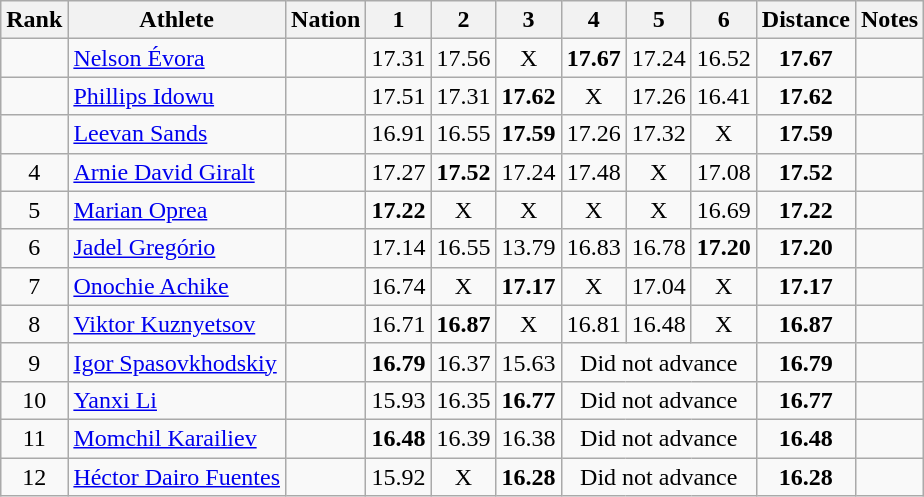<table class="wikitable sortable" style="text-align:center">
<tr>
<th>Rank</th>
<th>Athlete</th>
<th>Nation</th>
<th>1</th>
<th>2</th>
<th>3</th>
<th>4</th>
<th>5</th>
<th>6</th>
<th>Distance</th>
<th>Notes</th>
</tr>
<tr>
<td></td>
<td align="left"><a href='#'>Nelson Évora</a></td>
<td align="left"></td>
<td>17.31</td>
<td>17.56</td>
<td data-sort-value=1.00>X</td>
<td><strong>17.67</strong></td>
<td>17.24</td>
<td>16.52</td>
<td><strong>17.67</strong></td>
<td></td>
</tr>
<tr>
<td></td>
<td align="left"><a href='#'>Phillips Idowu</a></td>
<td align="left"></td>
<td>17.51</td>
<td>17.31</td>
<td><strong>17.62</strong></td>
<td data-sort-value=1.00>X</td>
<td>17.26</td>
<td>16.41</td>
<td><strong>17.62</strong></td>
<td></td>
</tr>
<tr>
<td></td>
<td align="left"><a href='#'>Leevan Sands</a></td>
<td align="left"></td>
<td>16.91</td>
<td>16.55</td>
<td><strong>17.59</strong></td>
<td>17.26</td>
<td>17.32</td>
<td data-sort-value=1.00>X</td>
<td><strong>17.59</strong></td>
<td></td>
</tr>
<tr>
<td>4</td>
<td align="left"><a href='#'>Arnie David Giralt</a></td>
<td align="left"></td>
<td>17.27</td>
<td><strong>17.52</strong></td>
<td>17.24</td>
<td>17.48</td>
<td data-sort-value=1.00>X</td>
<td>17.08</td>
<td><strong>17.52</strong></td>
<td></td>
</tr>
<tr>
<td>5</td>
<td align="left"><a href='#'>Marian Oprea</a></td>
<td align="left"></td>
<td><strong>17.22</strong></td>
<td data-sort-value=1.00>X</td>
<td data-sort-value=1.00>X</td>
<td data-sort-value=1.00>X</td>
<td data-sort-value=1.00>X</td>
<td>16.69</td>
<td><strong>17.22</strong></td>
<td></td>
</tr>
<tr>
<td>6</td>
<td align="left"><a href='#'>Jadel Gregório</a></td>
<td align="left"></td>
<td>17.14</td>
<td>16.55</td>
<td>13.79</td>
<td>16.83</td>
<td>16.78</td>
<td><strong>17.20</strong></td>
<td><strong>17.20</strong></td>
<td></td>
</tr>
<tr>
<td>7</td>
<td align="left"><a href='#'>Onochie Achike</a></td>
<td align="left"></td>
<td>16.74</td>
<td data-sort-value=1.00>X</td>
<td><strong>17.17</strong></td>
<td data-sort-value=1.00>X</td>
<td>17.04</td>
<td data-sort-value=1.00>X</td>
<td><strong>17.17</strong></td>
<td></td>
</tr>
<tr>
<td>8</td>
<td align="left"><a href='#'>Viktor Kuznyetsov</a></td>
<td align="left"></td>
<td>16.71</td>
<td><strong>16.87</strong></td>
<td data-sort-value=1.00>X</td>
<td>16.81</td>
<td>16.48</td>
<td data-sort-value=1.00>X</td>
<td><strong>16.87</strong></td>
<td></td>
</tr>
<tr>
<td>9</td>
<td align="left"><a href='#'>Igor Spasovkhodskiy</a></td>
<td align="left"></td>
<td><strong>16.79</strong></td>
<td>16.37</td>
<td>15.63</td>
<td colspan=3 data-sort-value=0.00>Did not advance</td>
<td><strong>16.79</strong></td>
<td></td>
</tr>
<tr>
<td>10</td>
<td align="left"><a href='#'>Yanxi Li</a></td>
<td align="left"></td>
<td>15.93</td>
<td>16.35</td>
<td><strong>16.77</strong></td>
<td colspan=3 data-sort-value=0.00>Did not advance</td>
<td><strong>16.77</strong></td>
<td></td>
</tr>
<tr>
<td>11</td>
<td align="left"><a href='#'>Momchil Karailiev</a></td>
<td align="left"></td>
<td><strong>16.48</strong></td>
<td>16.39</td>
<td>16.38</td>
<td colspan=3 data-sort-value=0.00>Did not advance</td>
<td><strong>16.48</strong></td>
<td></td>
</tr>
<tr>
<td>12</td>
<td align="left"><a href='#'>Héctor Dairo Fuentes</a></td>
<td align="left"></td>
<td>15.92</td>
<td data-sort-value=1.00>X</td>
<td><strong>16.28</strong></td>
<td colspan=3 data-sort-value=0.00>Did not advance</td>
<td><strong>16.28</strong></td>
<td></td>
</tr>
</table>
